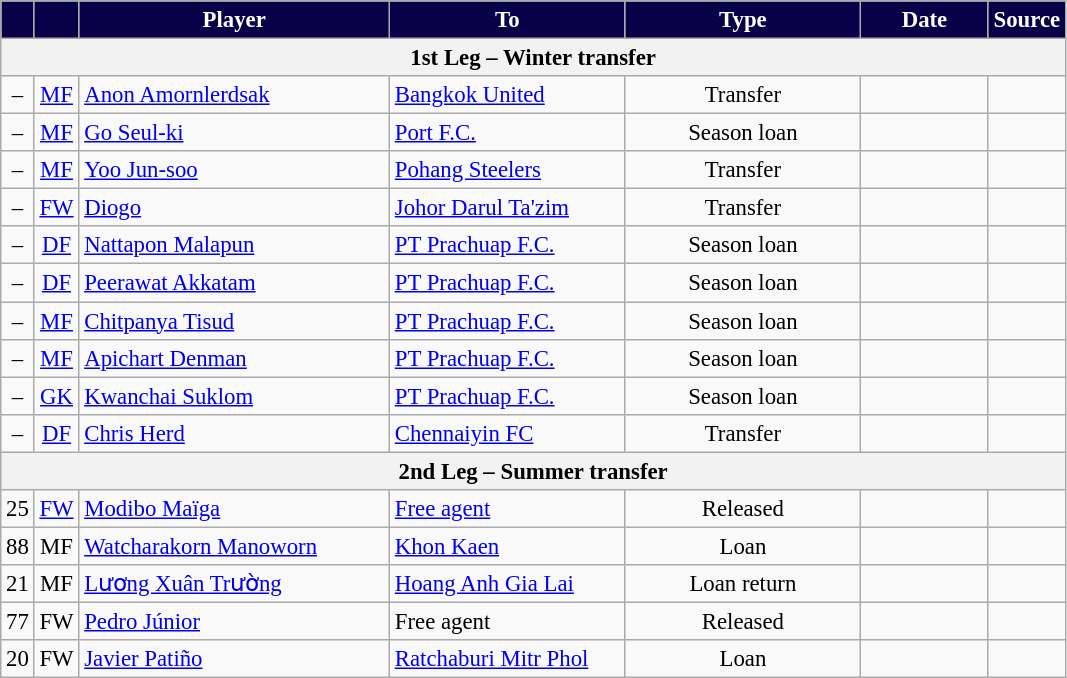<table class="wikitable plainrowheaders sortable" style="font-size:95%">
<tr>
<th style="background:#090148; color:white; text-align:center;"></th>
<th style="background:#090148; color:white; text-align:center;"></th>
<th scope="col" style="width:200px; background:#090148; color:white; text-align:center;">Player</th>
<th scope="col" style="width:150px; background:#090148; color:white; text-align:center;">To</th>
<th scope="col" style="width:150px; background:#090148; color:white; text-align:center;">Type</th>
<th scope="col" style="width:78px; background:#090148; color:white; text-align:center;">Date</th>
<th style="background:#090148; color:white; text-align:center;">Source</th>
</tr>
<tr>
<th colspan=7>1st Leg – Winter transfer</th>
</tr>
<tr>
<td align=center>–</td>
<td align=center><a href='#'>MF</a></td>
<td> <a href='#'>Anon Amornlerdsak</a></td>
<td> <a href='#'>Bangkok United</a></td>
<td align=center>Transfer</td>
<td align=center></td>
<td align=center></td>
</tr>
<tr>
<td align=center>–</td>
<td align=center><a href='#'>MF</a></td>
<td> <a href='#'>Go Seul-ki</a></td>
<td> <a href='#'>Port F.C.</a></td>
<td align=center>Season loan</td>
<td align=center></td>
<td align=center></td>
</tr>
<tr>
<td align=center>–</td>
<td align=center><a href='#'>MF</a></td>
<td> <a href='#'>Yoo Jun-soo</a></td>
<td> <a href='#'>Pohang Steelers</a></td>
<td align=center>Transfer</td>
<td align=center></td>
<td align=center></td>
</tr>
<tr>
<td align=center>–</td>
<td align=center><a href='#'>FW</a></td>
<td> <a href='#'>Diogo</a></td>
<td> <a href='#'>Johor Darul Ta'zim</a></td>
<td align=center>Transfer</td>
<td align=center></td>
<td align=center></td>
</tr>
<tr>
<td align=center>–</td>
<td align=center><a href='#'>DF</a></td>
<td> <a href='#'>Nattapon Malapun</a></td>
<td> <a href='#'>PT Prachuap F.C.</a></td>
<td align=center>Season loan</td>
<td align=center></td>
<td align=center></td>
</tr>
<tr>
<td align=center>–</td>
<td align=center><a href='#'>DF</a></td>
<td> <a href='#'>Peerawat Akkatam</a></td>
<td> <a href='#'>PT Prachuap F.C.</a></td>
<td align=center>Season loan</td>
<td align=center></td>
<td align=center></td>
</tr>
<tr>
<td align=center>–</td>
<td align=center><a href='#'>MF</a></td>
<td> <a href='#'>Chitpanya Tisud</a></td>
<td> <a href='#'>PT Prachuap F.C.</a></td>
<td align=center>Season loan</td>
<td align=center></td>
<td align=center></td>
</tr>
<tr>
<td align=center>–</td>
<td align=center><a href='#'>MF</a></td>
<td> <a href='#'>Apichart Denman</a></td>
<td> <a href='#'>PT Prachuap F.C.</a></td>
<td align=center>Season loan</td>
<td align=center></td>
<td align=center></td>
</tr>
<tr>
<td align=center>–</td>
<td align=center><a href='#'>GK</a></td>
<td> <a href='#'>Kwanchai Suklom</a></td>
<td> <a href='#'>PT Prachuap F.C.</a></td>
<td align=center>Season loan</td>
<td align=center></td>
<td align=center></td>
</tr>
<tr>
<td align=center>–</td>
<td align=center><a href='#'>DF</a></td>
<td> <a href='#'>Chris Herd</a></td>
<td> <a href='#'>Chennaiyin FC</a></td>
<td align=center>Transfer</td>
<td align=center></td>
<td align=center></td>
</tr>
<tr>
<th colspan=7>2nd Leg – Summer transfer</th>
</tr>
<tr>
<td align=center>25</td>
<td align=center><a href='#'>FW</a></td>
<td> <a href='#'>Modibo Maïga</a></td>
<td><a href='#'>Free agent</a></td>
<td align=center>Released</td>
<td align=center></td>
<td align=center></td>
</tr>
<tr>
<td align=center>88</td>
<td align=center>MF</td>
<td> <a href='#'>Watcharakorn Manoworn</a></td>
<td> <a href='#'>Khon Kaen</a></td>
<td align=center>Loan</td>
<td align=center></td>
<td align=center></td>
</tr>
<tr>
<td align=center>21</td>
<td align=center>MF</td>
<td> <a href='#'>Lương Xuân Trường</a></td>
<td> <a href='#'>Hoang Anh Gia Lai</a></td>
<td align=center>Loan return</td>
<td align=center></td>
<td align=center></td>
</tr>
<tr>
<td align=center>77</td>
<td align=center>FW</td>
<td> <a href='#'>Pedro Júnior</a></td>
<td>Free agent</td>
<td align=center>Released</td>
<td align=center></td>
<td align=center></td>
</tr>
<tr>
<td align=center>20</td>
<td align=center>FW</td>
<td> <a href='#'>Javier Patiño</a></td>
<td> <a href='#'>Ratchaburi Mitr Phol</a></td>
<td align=center>Loan</td>
<td align=center></td>
<td align=center></td>
</tr>
</table>
